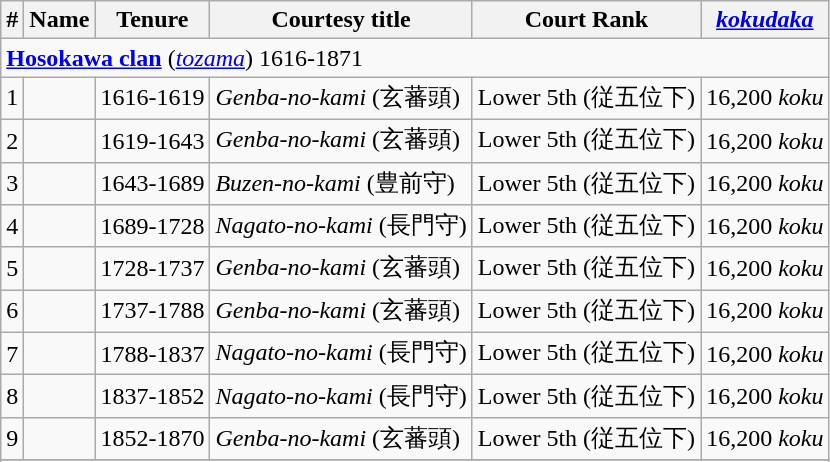<table class=wikitable>
<tr>
<th>#</th>
<th>Name</th>
<th>Tenure</th>
<th>Courtesy title</th>
<th>Court Rank</th>
<th><em><a href='#'>kokudaka</a></em></th>
</tr>
<tr>
<td colspan=6> <strong><a href='#'>Hosokawa clan</a></strong> (<em><a href='#'>tozama</a></em>) 1616-1871</td>
</tr>
<tr>
<td>1</td>
<td></td>
<td>1616-1619</td>
<td><em>Genba-no-kami</em> (玄蕃頭)</td>
<td>Lower 5th  (従五位下)</td>
<td>16,200 <em>koku</em></td>
</tr>
<tr>
<td>2</td>
<td></td>
<td>1619-1643</td>
<td><em>Genba-no-kami</em> (玄蕃頭)</td>
<td>Lower 5th  (従五位下)</td>
<td>16,200 <em>koku</em></td>
</tr>
<tr>
<td>3</td>
<td></td>
<td>1643-1689</td>
<td><em>Buzen-no-kami</em> (豊前守)</td>
<td>Lower 5th  (従五位下)</td>
<td>16,200 <em>koku</em></td>
</tr>
<tr>
<td>4</td>
<td></td>
<td>1689-1728</td>
<td><em>Nagato-no-kami</em> (長門守)</td>
<td>Lower 5th  (従五位下)</td>
<td>16,200 <em>koku</em></td>
</tr>
<tr>
<td>5</td>
<td></td>
<td>1728-1737</td>
<td><em>Genba-no-kami</em> (玄蕃頭)</td>
<td>Lower 5th  (従五位下)</td>
<td>16,200 <em>koku</em></td>
</tr>
<tr>
<td>6</td>
<td></td>
<td>1737-1788</td>
<td><em>Genba-no-kami</em> (玄蕃頭)</td>
<td>Lower 5th  (従五位下)</td>
<td>16,200 <em>koku</em></td>
</tr>
<tr>
<td>7</td>
<td></td>
<td>1788-1837</td>
<td><em>Nagato-no-kami</em> (長門守)</td>
<td>Lower 5th  (従五位下)</td>
<td>16,200 <em>koku</em></td>
</tr>
<tr>
<td>8</td>
<td></td>
<td>1837-1852</td>
<td><em>Nagato-no-kami</em> (長門守)</td>
<td>Lower 5th  (従五位下)</td>
<td>16,200 <em>koku</em></td>
</tr>
<tr>
<td>9</td>
<td></td>
<td>1852-1870</td>
<td><em>Genba-no-kami</em> (玄蕃頭)</td>
<td>Lower 5th  (従五位下)</td>
<td>16,200 <em>koku</em></td>
</tr>
<tr>
</tr>
<tr>
</tr>
</table>
